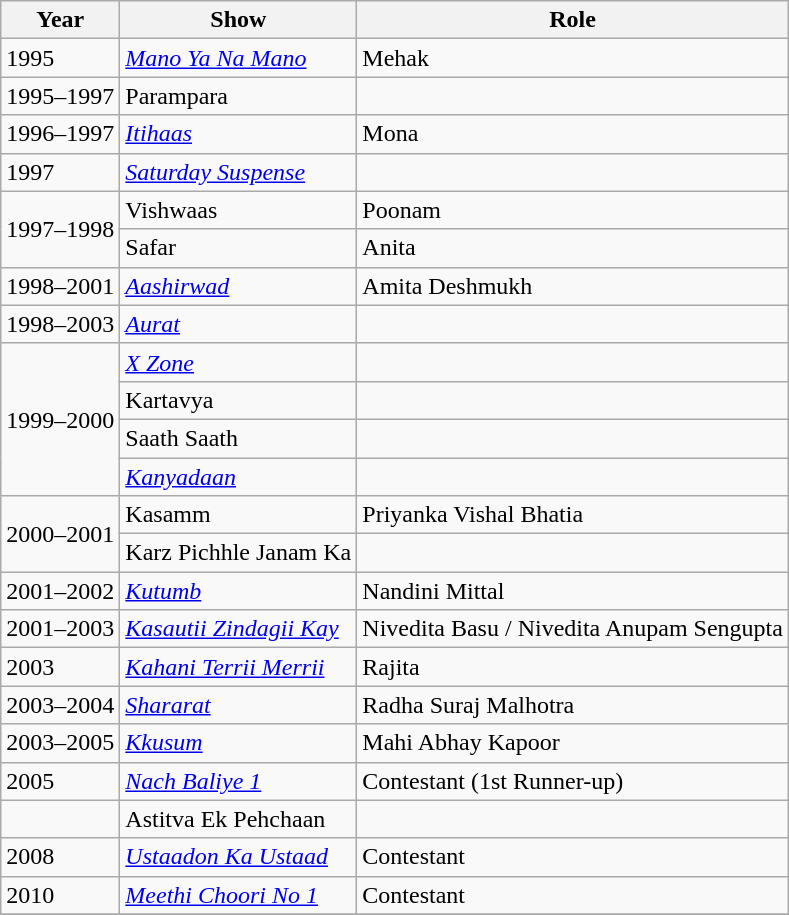<table class="wikitable sortable">
<tr>
<th>Year</th>
<th>Show</th>
<th>Role</th>
</tr>
<tr>
<td>1995</td>
<td><em><a href='#'>Mano Ya Na Mano</a></em></td>
<td>Mehak</td>
</tr>
<tr>
<td>1995–1997</td>
<td>Parampara</td>
<td></td>
</tr>
<tr>
<td>1996–1997</td>
<td><em><a href='#'>Itihaas</a></em></td>
<td>Mona</td>
</tr>
<tr>
<td>1997</td>
<td><em><a href='#'>Saturday Suspense</a></em></td>
<td></td>
</tr>
<tr>
<td rowspan = "2">1997–1998</td>
<td>Vishwaas</td>
<td>Poonam</td>
</tr>
<tr>
<td>Safar</td>
<td>Anita</td>
</tr>
<tr>
<td>1998–2001</td>
<td><em><a href='#'>Aashirwad</a></em></td>
<td>Amita Deshmukh</td>
</tr>
<tr>
<td>1998–2003</td>
<td><em><a href='#'>Aurat</a></em></td>
<td></td>
</tr>
<tr>
<td rowspan="4">1999–2000</td>
<td><em><a href='#'>X Zone</a></em></td>
<td></td>
</tr>
<tr>
<td>Kartavya</td>
<td></td>
</tr>
<tr>
<td>Saath Saath</td>
<td></td>
</tr>
<tr>
<td><em><a href='#'>Kanyadaan</a></em></td>
<td></td>
</tr>
<tr>
<td rowspan = "2">2000–2001</td>
<td>Kasamm</td>
<td>Priyanka Vishal Bhatia</td>
</tr>
<tr>
<td>Karz Pichhle Janam Ka</td>
<td></td>
</tr>
<tr>
<td>2001–2002</td>
<td><em><a href='#'>Kutumb</a></em></td>
<td>Nandini Mittal</td>
</tr>
<tr>
<td>2001–2003</td>
<td><em><a href='#'>Kasautii Zindagii Kay</a></em></td>
<td>Nivedita Basu / Nivedita Anupam Sengupta</td>
</tr>
<tr>
<td>2003</td>
<td><em><a href='#'>Kahani Terrii Merrii</a></em></td>
<td>Rajita</td>
</tr>
<tr>
<td>2003–2004</td>
<td><em><a href='#'>Shararat</a></em></td>
<td>Radha Suraj Malhotra</td>
</tr>
<tr>
<td>2003–2005</td>
<td><em><a href='#'>Kkusum</a></em></td>
<td>Mahi Abhay Kapoor</td>
</tr>
<tr>
<td>2005</td>
<td><em><a href='#'>Nach Baliye 1</a></em></td>
<td>Contestant (1st Runner-up)</td>
</tr>
<tr>
<td></td>
<td>Astitva Ek Pehchaan</td>
<td></td>
</tr>
<tr>
<td>2008</td>
<td><em><a href='#'>Ustaadon Ka Ustaad</a></em></td>
<td>Contestant</td>
</tr>
<tr>
<td>2010</td>
<td><em><a href='#'>Meethi Choori No 1</a></em></td>
<td>Contestant</td>
</tr>
<tr>
</tr>
</table>
